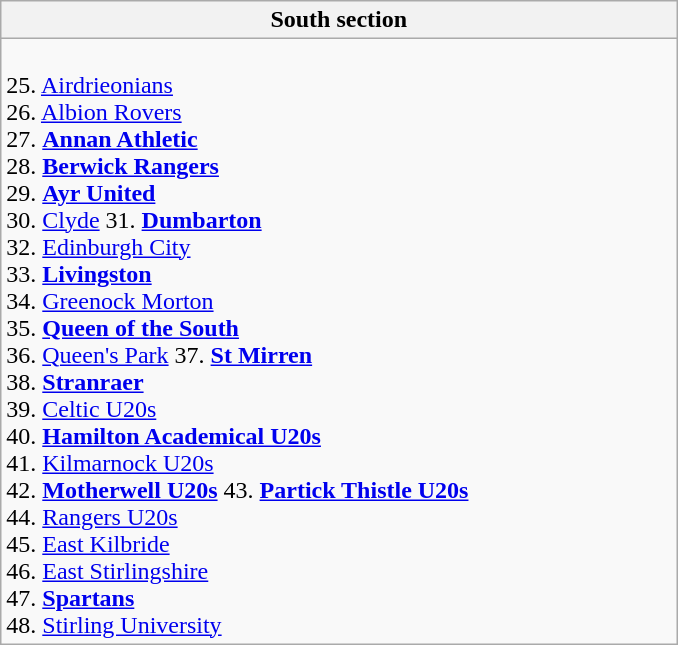<table class="wikitable">
<tr>
<th style="width:70%;">South section</th>
</tr>
<tr>
<td valign=top><br>

25. <a href='#'>Airdrieonians</a><br>
26. <a href='#'>Albion Rovers</a><br>
27. <strong><a href='#'>Annan Athletic</a></strong><br>
28. <strong><a href='#'>Berwick Rangers</a></strong><br>
29. <strong><a href='#'>Ayr United</a></strong><br>
30. <a href='#'>Clyde</a>

31. <strong><a href='#'>Dumbarton</a></strong><br>
32. <a href='#'>Edinburgh City</a><br>
33. <strong><a href='#'>Livingston</a></strong><br>
34. <a href='#'>Greenock Morton</a><br>
35. <strong><a href='#'>Queen of the South</a></strong><br>
36. <a href='#'>Queen's Park</a>

37. <strong><a href='#'>St Mirren</a></strong><br>
38. <strong><a href='#'>Stranraer</a></strong><br>
39. <a href='#'>Celtic U20s</a><br>
40. <strong><a href='#'>Hamilton Academical U20s</a></strong><br>
41. <a href='#'>Kilmarnock U20s</a><br>
42. <strong><a href='#'>Motherwell U20s</a></strong>

43. <strong><a href='#'>Partick Thistle U20s</a></strong><br>
44. <a href='#'>Rangers U20s</a><br>
45. <a href='#'>East Kilbride</a><br>
46. <a href='#'>East Stirlingshire</a><br>
47. <strong><a href='#'>Spartans</a></strong><br>
48. <a href='#'>Stirling University</a>
</td>
</tr>
</table>
